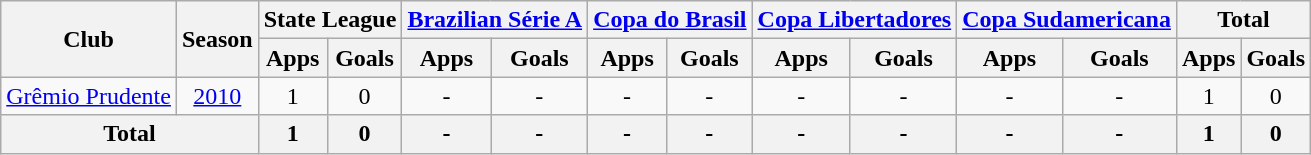<table class="wikitable" style="text-align: center;">
<tr>
<th rowspan="2">Club</th>
<th rowspan="2">Season</th>
<th colspan="2">State League</th>
<th colspan="2"><a href='#'>Brazilian Série A</a></th>
<th colspan="2"><a href='#'>Copa do Brasil</a></th>
<th colspan="2"><a href='#'>Copa Libertadores</a></th>
<th colspan="2"><a href='#'>Copa Sudamericana</a></th>
<th colspan="2">Total</th>
</tr>
<tr>
<th>Apps</th>
<th>Goals</th>
<th>Apps</th>
<th>Goals</th>
<th>Apps</th>
<th>Goals</th>
<th>Apps</th>
<th>Goals</th>
<th>Apps</th>
<th>Goals</th>
<th>Apps</th>
<th>Goals</th>
</tr>
<tr>
<td rowspan="1" valign="center"><a href='#'>Grêmio Prudente</a></td>
<td><a href='#'>2010</a></td>
<td>1</td>
<td>0</td>
<td>-</td>
<td>-</td>
<td>-</td>
<td>-</td>
<td>-</td>
<td>-</td>
<td>-</td>
<td>-</td>
<td>1</td>
<td>0</td>
</tr>
<tr>
<th colspan="2"><strong>Total</strong></th>
<th>1</th>
<th>0</th>
<th>-</th>
<th>-</th>
<th>-</th>
<th>-</th>
<th>-</th>
<th>-</th>
<th>-</th>
<th>-</th>
<th>1</th>
<th>0</th>
</tr>
</table>
